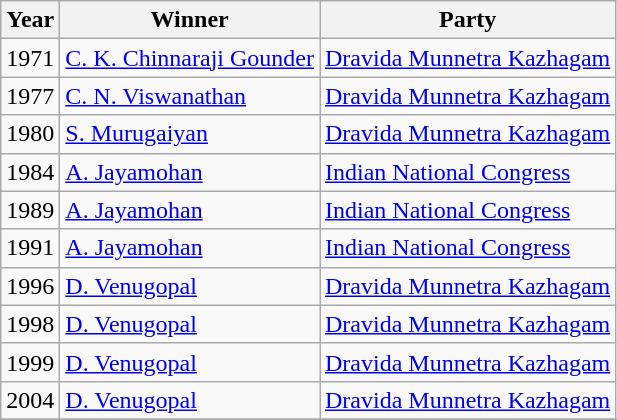<table class="wikitable sortable">
<tr>
<th>Year</th>
<th>Winner</th>
<th>Party</th>
</tr>
<tr --->
<td>1971</td>
<td><a href='#'>C. K. Chinnaraji Gounder</a></td>
<td><a href='#'>Dravida Munnetra Kazhagam</a></td>
</tr>
<tr --->
<td>1977</td>
<td><a href='#'>C. N. Viswanathan</a></td>
<td><a href='#'>Dravida Munnetra Kazhagam</a></td>
</tr>
<tr --->
<td>1980</td>
<td><a href='#'>S. Murugaiyan</a></td>
<td><a href='#'>Dravida Munnetra Kazhagam</a></td>
</tr>
<tr --->
<td>1984</td>
<td><a href='#'>A. Jayamohan</a></td>
<td><a href='#'>Indian National Congress</a></td>
</tr>
<tr --->
<td>1989</td>
<td><a href='#'>A. Jayamohan</a></td>
<td><a href='#'>Indian National Congress</a></td>
</tr>
<tr --->
<td>1991</td>
<td><a href='#'>A. Jayamohan</a></td>
<td><a href='#'>Indian National Congress</a></td>
</tr>
<tr --->
<td>1996</td>
<td><a href='#'>D. Venugopal</a></td>
<td><a href='#'>Dravida Munnetra Kazhagam</a></td>
</tr>
<tr --->
<td>1998</td>
<td><a href='#'>D. Venugopal</a></td>
<td><a href='#'>Dravida Munnetra Kazhagam</a></td>
</tr>
<tr --->
<td>1999</td>
<td><a href='#'>D. Venugopal</a></td>
<td><a href='#'>Dravida Munnetra Kazhagam</a></td>
</tr>
<tr --->
<td>2004</td>
<td><a href='#'>D. Venugopal</a></td>
<td><a href='#'>Dravida Munnetra Kazhagam</a></td>
</tr>
<tr --->
</tr>
</table>
